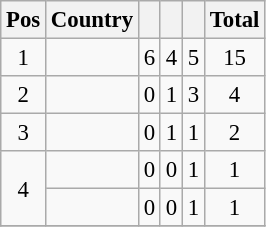<table class=wikitable style="font-size:95%; text-align: center">
<tr>
<th>Pos</th>
<th>Country</th>
<th></th>
<th></th>
<th></th>
<th>Total</th>
</tr>
<tr>
<td>1</td>
<td style=text-align:left></td>
<td>6</td>
<td>4</td>
<td>5</td>
<td>15</td>
</tr>
<tr>
<td>2</td>
<td style=text-align:left></td>
<td>0</td>
<td>1</td>
<td>3</td>
<td>4</td>
</tr>
<tr>
<td>3</td>
<td style=text-align:left></td>
<td>0</td>
<td>1</td>
<td>1</td>
<td>2</td>
</tr>
<tr>
<td rowspan=2>4</td>
<td style=text-align:left></td>
<td>0</td>
<td>0</td>
<td>1</td>
<td>1</td>
</tr>
<tr>
<td style=text-align:left></td>
<td>0</td>
<td>0</td>
<td>1</td>
<td>1</td>
</tr>
<tr>
</tr>
</table>
